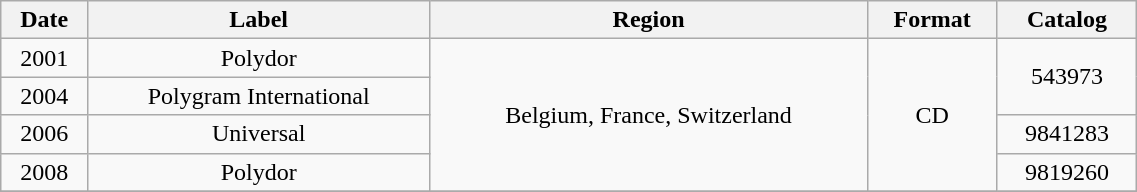<table class="wikitable" width="60%" border="1">
<tr>
<th>Date</th>
<th>Label</th>
<th>Region</th>
<th>Format</th>
<th>Catalog</th>
</tr>
<tr>
<td align=center>2001</td>
<td align=center>Polydor</td>
<td rowspan=4 align=center>Belgium, France, Switzerland</td>
<td rowspan=4 align=center>CD</td>
<td rowspan=2 align=center>543973</td>
</tr>
<tr>
<td align=center>2004</td>
<td align=center>Polygram International</td>
</tr>
<tr>
<td align=center>2006</td>
<td align=center>Universal</td>
<td align=center>9841283</td>
</tr>
<tr>
<td align=center>2008</td>
<td align=center>Polydor</td>
<td align=center>9819260</td>
</tr>
<tr>
</tr>
</table>
